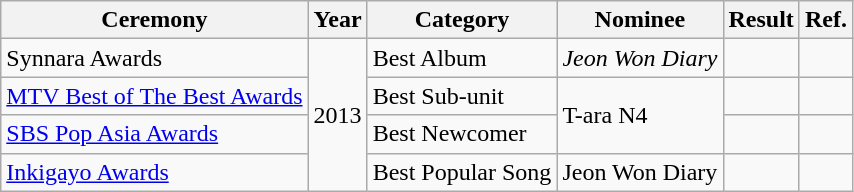<table class="wikitable">
<tr>
<th>Ceremony</th>
<th>Year</th>
<th>Category</th>
<th>Nominee</th>
<th>Result</th>
<th>Ref.</th>
</tr>
<tr>
<td>Synnara Awards</td>
<td rowspan="4">2013</td>
<td>Best Album</td>
<td><em>Jeon Won Diary</em></td>
<td></td>
<td></td>
</tr>
<tr>
<td><a href='#'>MTV Best of The Best Awards</a></td>
<td>Best Sub-unit</td>
<td rowspan="2">T-ara N4</td>
<td></td>
<td></td>
</tr>
<tr>
<td><a href='#'>SBS Pop Asia Awards</a></td>
<td>Best Newcomer</td>
<td></td>
<td></td>
</tr>
<tr>
<td><a href='#'>Inkigayo Awards</a></td>
<td>Best Popular Song</td>
<td>Jeon Won Diary</td>
<td></td>
<td></td>
</tr>
</table>
